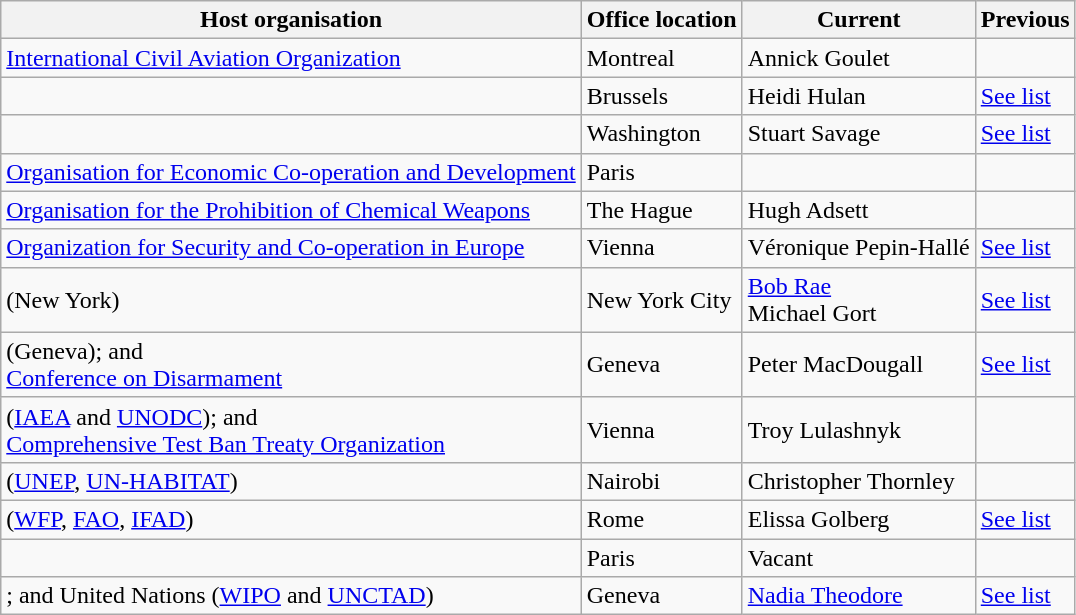<table class="wikitable" border="1">
<tr>
<th>Host organisation</th>
<th>Office location</th>
<th>Current</th>
<th>Previous</th>
</tr>
<tr>
<td><a href='#'>International Civil Aviation Organization</a></td>
<td>Montreal</td>
<td>Annick Goulet</td>
<td></td>
</tr>
<tr>
<td></td>
<td>Brussels</td>
<td>Heidi Hulan</td>
<td><a href='#'>See list</a></td>
</tr>
<tr>
<td></td>
<td>Washington</td>
<td>Stuart Savage</td>
<td><a href='#'>See list</a></td>
</tr>
<tr>
<td> <a href='#'>Organisation for Economic Co-operation and Development</a></td>
<td>Paris</td>
<td></td>
<td></td>
</tr>
<tr>
<td><a href='#'>Organisation for the Prohibition of Chemical Weapons</a></td>
<td>The Hague</td>
<td>Hugh Adsett</td>
<td></td>
</tr>
<tr>
<td> <a href='#'>Organization for Security and Co-operation in Europe</a></td>
<td>Vienna</td>
<td>Véronique Pepin-Hallé</td>
<td><a href='#'>See list</a></td>
</tr>
<tr>
<td> (New York)</td>
<td>New York City</td>
<td><a href='#'>Bob Rae</a><br>Michael Gort</td>
<td><a href='#'>See list</a></td>
</tr>
<tr>
<td> (Geneva); and<br><a href='#'>Conference on Disarmament</a></td>
<td>Geneva</td>
<td>Peter MacDougall</td>
<td><a href='#'>See list</a></td>
</tr>
<tr>
<td> (<a href='#'>IAEA</a> and <a href='#'>UNODC</a>); and<br><a href='#'>Comprehensive Test Ban Treaty Organization</a></td>
<td>Vienna</td>
<td>Troy Lulashnyk</td>
<td></td>
</tr>
<tr>
<td> (<a href='#'>UNEP</a>, <a href='#'>UN-HABITAT</a>)</td>
<td>Nairobi</td>
<td>Christopher Thornley</td>
<td></td>
</tr>
<tr>
<td> (<a href='#'>WFP</a>, <a href='#'>FAO</a>, <a href='#'>IFAD</a>)</td>
<td>Rome</td>
<td>Elissa Golberg</td>
<td><a href='#'>See list</a></td>
</tr>
<tr>
<td></td>
<td>Paris</td>
<td>Vacant</td>
<td></td>
</tr>
<tr>
<td>; and United Nations (<a href='#'>WIPO</a> and <a href='#'>UNCTAD</a>)</td>
<td>Geneva</td>
<td><a href='#'>Nadia Theodore</a></td>
<td><a href='#'>See list</a></td>
</tr>
</table>
